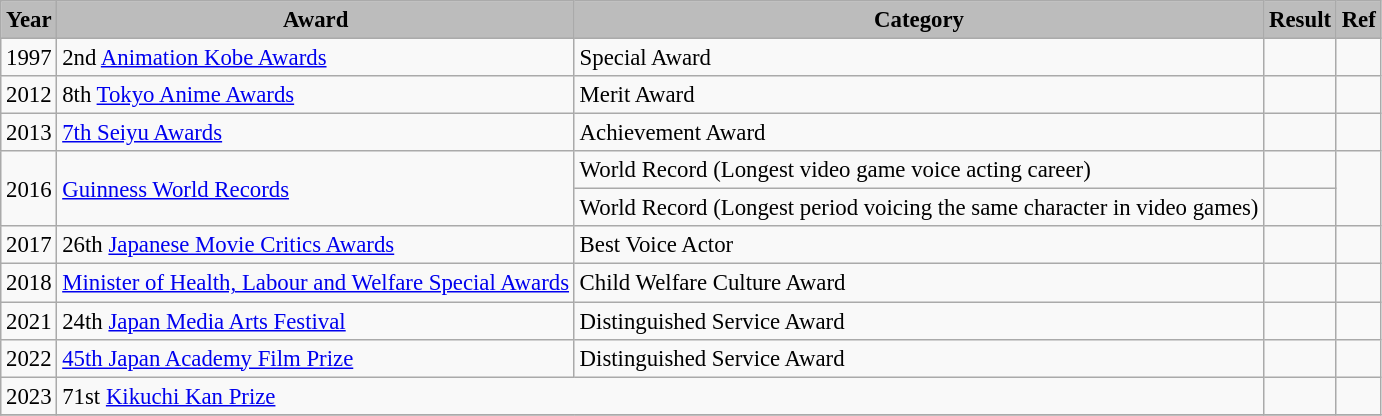<table class="wikitable" style="font-size:95%;">
<tr>
<th style="background-color: #BCBCBC">Year</th>
<th style="background-color: #BCBCBC">Award</th>
<th style="background-color: #BCBCBC">Category</th>
<th style="background-color: #BCBCBC">Result</th>
<th style="background-color: #BCBCBC">Ref</th>
</tr>
<tr>
<td>1997</td>
<td>2nd <a href='#'>Animation Kobe Awards</a></td>
<td>Special Award</td>
<td></td>
<td></td>
</tr>
<tr>
<td>2012</td>
<td>8th <a href='#'>Tokyo Anime Awards</a></td>
<td>Merit Award</td>
<td></td>
<td></td>
</tr>
<tr>
<td>2013</td>
<td><a href='#'>7th Seiyu Awards</a></td>
<td>Achievement Award</td>
<td></td>
<td></td>
</tr>
<tr>
<td rowspan="2">2016</td>
<td rowspan="2"><a href='#'>Guinness World Records</a></td>
<td>World Record (Longest video game voice acting career)</td>
<td></td>
<td rowspan="2"></td>
</tr>
<tr>
<td>World Record (Longest period voicing the same character in video games)</td>
<td></td>
</tr>
<tr>
<td>2017</td>
<td>26th <a href='#'>Japanese Movie Critics Awards</a></td>
<td>Best Voice Actor</td>
<td></td>
<td></td>
</tr>
<tr>
<td>2018</td>
<td><a href='#'>Minister of Health, Labour and Welfare Special Awards</a></td>
<td>Child Welfare Culture Award</td>
<td></td>
<td></td>
</tr>
<tr>
<td>2021</td>
<td>24th <a href='#'>Japan Media Arts Festival</a></td>
<td>Distinguished Service Award</td>
<td></td>
<td></td>
</tr>
<tr>
<td>2022</td>
<td><a href='#'>45th Japan Academy Film Prize</a></td>
<td>Distinguished Service Award</td>
<td></td>
<td></td>
</tr>
<tr>
<td>2023</td>
<td colspan="2">71st <a href='#'>Kikuchi Kan Prize</a></td>
<td></td>
<td></td>
</tr>
<tr>
</tr>
</table>
